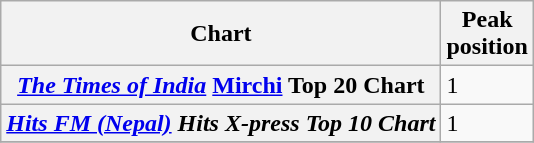<table class="wikitable sortable plainrowheaders" style="text-align:centr">
<tr>
<th scope="col">Chart</th>
<th scope="col">Peak<br>position</th>
</tr>
<tr>
<th scope="row"><em><a href='#'>The Times of India</a></em> <a href='#'>Mirchi</a> Top 20 Chart</th>
<td>1</td>
</tr>
<tr>
<th scope="row"><em><a href='#'>Hits FM (Nepal)</a> Hits X-press Top 10 Chart</em></th>
<td>1</td>
</tr>
<tr>
</tr>
</table>
